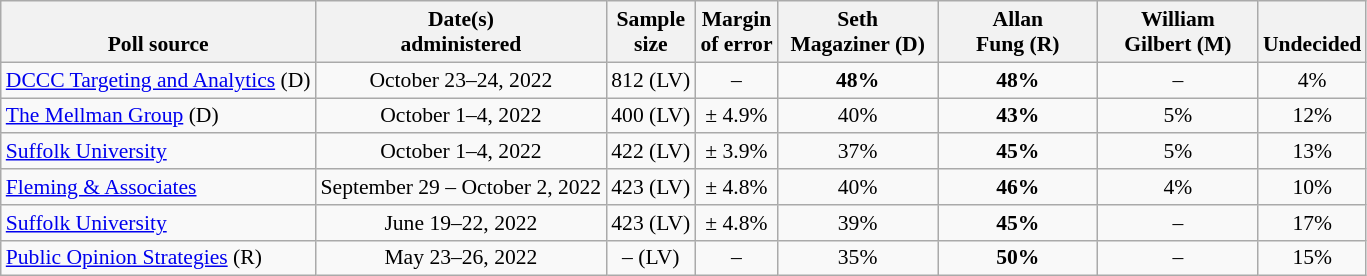<table class="wikitable" style="font-size:90%;text-align:center;">
<tr valign=bottom>
<th>Poll source</th>
<th>Date(s)<br>administered</th>
<th>Sample<br>size</th>
<th>Margin<br>of error</th>
<th style="width:100px;">Seth<br>Magaziner (D)</th>
<th style="width:100px;">Allan<br>Fung (R)</th>
<th style="width:100px;">William<br>Gilbert (M)</th>
<th>Undecided</th>
</tr>
<tr>
<td style="text-align:left;"><a href='#'>DCCC Targeting and Analytics</a> (D)</td>
<td>October 23–24, 2022</td>
<td>812 (LV)</td>
<td>–</td>
<td><strong>48%</strong></td>
<td><strong>48%</strong></td>
<td>–</td>
<td>4%</td>
</tr>
<tr>
<td style="text-align:left;"><a href='#'>The Mellman Group</a> (D)</td>
<td>October 1–4, 2022</td>
<td>400 (LV)</td>
<td>± 4.9%</td>
<td>40%</td>
<td><strong>43%</strong></td>
<td>5%</td>
<td>12%</td>
</tr>
<tr>
<td style="text-align:left;"><a href='#'>Suffolk University</a></td>
<td>October 1–4, 2022</td>
<td>422 (LV)</td>
<td>± 3.9%</td>
<td>37%</td>
<td><strong>45%</strong></td>
<td>5%</td>
<td>13%</td>
</tr>
<tr>
<td style="text-align:left;"><a href='#'>Fleming & Associates</a></td>
<td>September 29 – October 2, 2022</td>
<td>423 (LV)</td>
<td>± 4.8%</td>
<td>40%</td>
<td><strong>46%</strong></td>
<td>4%</td>
<td>10%</td>
</tr>
<tr>
<td style="text-align:left;"><a href='#'>Suffolk University</a></td>
<td>June 19–22, 2022</td>
<td>423 (LV)</td>
<td>± 4.8%</td>
<td>39%</td>
<td><strong>45%</strong></td>
<td>–</td>
<td>17%</td>
</tr>
<tr>
<td style="text-align:left;"><a href='#'>Public Opinion Strategies</a> (R)</td>
<td>May 23–26, 2022</td>
<td>– (LV)</td>
<td>–</td>
<td>35%</td>
<td><strong>50%</strong></td>
<td>–</td>
<td>15%</td>
</tr>
</table>
